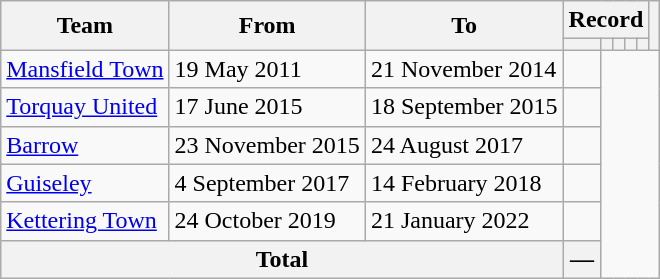<table class=wikitable style="text-align: center;">
<tr>
<th rowspan=2>Team</th>
<th rowspan=2>From</th>
<th rowspan=2>To</th>
<th colspan=5>Record</th>
<th rowspan=2></th>
</tr>
<tr>
<th></th>
<th></th>
<th></th>
<th></th>
<th></th>
</tr>
<tr>
<td align=left><a href='#'>Mansfield Town</a></td>
<td align=left>19 May 2011</td>
<td align=left>21 November 2014<br></td>
<td></td>
</tr>
<tr>
<td align=left><a href='#'>Torquay United</a></td>
<td align=left>17 June 2015</td>
<td align=left>18 September 2015<br></td>
<td></td>
</tr>
<tr>
<td align=left><a href='#'>Barrow</a></td>
<td align=left>23 November 2015</td>
<td align=left>24 August 2017<br></td>
<td></td>
</tr>
<tr>
<td align=left><a href='#'>Guiseley</a></td>
<td align=left>4 September 2017</td>
<td align=left>14 February 2018<br></td>
<td></td>
</tr>
<tr>
<td align=left><a href='#'>Kettering Town</a></td>
<td align=left>24 October 2019</td>
<td align=left>21 January 2022<br></td>
<td></td>
</tr>
<tr>
<th colspan=3>Total<br></th>
<th>—</th>
</tr>
</table>
